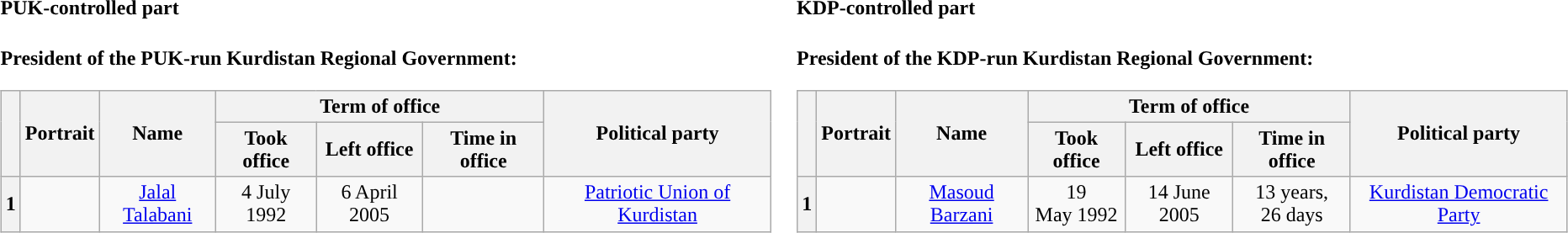<table width=100% |>
<tr>
<td width=50% valign=top><br><h4>PUK-controlled part</h4><strong>President of the PUK-run Kurdistan Regional Government:</strong><table class="wikitable" style="text-align:center">
<tr>
<th rowspan=2></th>
<th rowspan=2>Portrait</th>
<th rowspan=2>Name<br></th>
<th colspan=3>Term of office</th>
<th rowspan=2>Political party</th>
</tr>
<tr>
<th>Took office</th>
<th>Left office</th>
<th>Time in office</th>
</tr>
<tr>
<th style="background:">1</th>
<td></td>
<td><a href='#'>Jalal Talabani</a><br></td>
<td>4 July 1992</td>
<td>6 April 2005</td>
<td></td>
<td><a href='#'>Patriotic Union of Kurdistan</a></td>
</tr>
</table>
</td>
<td width=50% valign=top><br><h4>KDP-controlled part</h4><strong>President of the KDP-run Kurdistan Regional Government:</strong><table class="wikitable" style="text-align:center">
<tr>
<th rowspan=2></th>
<th rowspan=2>Portrait</th>
<th rowspan=2>Name<br></th>
<th colspan=3>Term of office</th>
<th rowspan=2>Political party</th>
</tr>
<tr>
<th>Took office</th>
<th>Left office</th>
<th>Time in office</th>
</tr>
<tr>
<th style="background:">1</th>
<td></td>
<td><a href='#'>Masoud Barzani</a><br></td>
<td>19<br>May 1992</td>
<td>14 June 2005</td>
<td>13 years,<br>26 days</td>
<td><a href='#'>Kurdistan Democratic Party</a></td>
</tr>
</table>
</td>
</tr>
</table>
